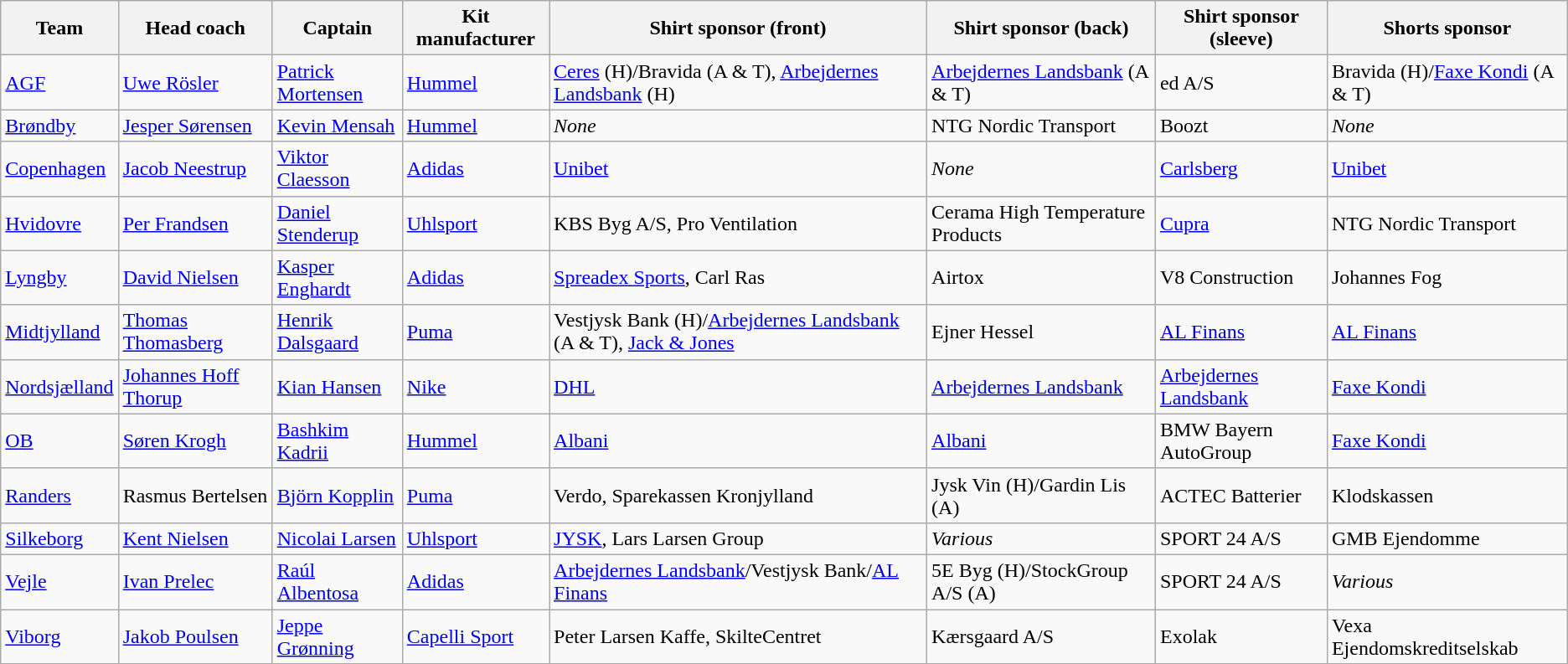<table class="wikitable sortable" style="text-align: left;">
<tr>
<th>Team</th>
<th>Head coach</th>
<th>Captain</th>
<th>Kit manufacturer</th>
<th>Shirt sponsor (front)</th>
<th>Shirt sponsor (back)</th>
<th>Shirt sponsor (sleeve)</th>
<th>Shorts sponsor</th>
</tr>
<tr>
<td><a href='#'>AGF</a></td>
<td> <a href='#'>Uwe Rösler</a></td>
<td> <a href='#'>Patrick Mortensen</a></td>
<td><a href='#'>Hummel</a></td>
<td><a href='#'>Ceres</a> (H)/Bravida (A & T), <a href='#'>Arbejdernes Landsbank</a> (H)</td>
<td><a href='#'>Arbejdernes Landsbank</a> (A & T)</td>
<td>ed A/S</td>
<td>Bravida (H)/<a href='#'>Faxe Kondi</a> (A & T)</td>
</tr>
<tr>
<td><a href='#'>Brøndby</a></td>
<td> <a href='#'>Jesper Sørensen</a></td>
<td> <a href='#'>Kevin Mensah</a></td>
<td><a href='#'>Hummel</a></td>
<td><em>None</em></td>
<td>NTG Nordic Transport</td>
<td>Boozt</td>
<td><em>None</em></td>
</tr>
<tr>
<td><a href='#'>Copenhagen</a></td>
<td> <a href='#'>Jacob Neestrup</a></td>
<td> <a href='#'>Viktor Claesson</a></td>
<td><a href='#'>Adidas</a></td>
<td><a href='#'>Unibet</a></td>
<td><em>None</em></td>
<td><a href='#'>Carlsberg</a></td>
<td><a href='#'>Unibet</a></td>
</tr>
<tr>
<td><a href='#'>Hvidovre</a></td>
<td> <a href='#'>Per Frandsen</a></td>
<td> <a href='#'>Daniel Stenderup</a></td>
<td><a href='#'>Uhlsport</a></td>
<td>KBS Byg A/S, Pro Ventilation</td>
<td>Cerama High Temperature Products</td>
<td><a href='#'>Cupra</a></td>
<td>NTG Nordic Transport</td>
</tr>
<tr>
<td><a href='#'>Lyngby</a></td>
<td> <a href='#'>David Nielsen</a></td>
<td> <a href='#'>Kasper Enghardt</a></td>
<td><a href='#'>Adidas</a></td>
<td><a href='#'>Spreadex Sports</a>, Carl Ras</td>
<td>Airtox</td>
<td>V8 Construction</td>
<td>Johannes Fog</td>
</tr>
<tr>
<td><a href='#'>Midtjylland</a></td>
<td> <a href='#'>Thomas Thomasberg</a></td>
<td> <a href='#'>Henrik Dalsgaard</a></td>
<td><a href='#'>Puma</a></td>
<td>Vestjysk Bank (H)/<a href='#'>Arbejdernes Landsbank</a> (A & T), <a href='#'>Jack & Jones</a></td>
<td>Ejner Hessel</td>
<td><a href='#'>AL Finans</a></td>
<td><a href='#'>AL Finans</a></td>
</tr>
<tr>
<td><a href='#'>Nordsjælland</a></td>
<td> <a href='#'>Johannes Hoff Thorup</a></td>
<td> <a href='#'>Kian Hansen</a></td>
<td><a href='#'>Nike</a></td>
<td><a href='#'>DHL</a></td>
<td><a href='#'>Arbejdernes Landsbank</a></td>
<td><a href='#'>Arbejdernes Landsbank</a></td>
<td><a href='#'>Faxe Kondi</a></td>
</tr>
<tr>
<td><a href='#'>OB</a></td>
<td> <a href='#'>Søren Krogh</a></td>
<td> <a href='#'>Bashkim Kadrii</a></td>
<td><a href='#'>Hummel</a></td>
<td><a href='#'>Albani</a></td>
<td><a href='#'>Albani</a></td>
<td>BMW Bayern AutoGroup</td>
<td><a href='#'>Faxe Kondi</a></td>
</tr>
<tr>
<td><a href='#'>Randers</a></td>
<td> Rasmus Bertelsen</td>
<td> <a href='#'>Björn Kopplin</a></td>
<td><a href='#'>Puma</a></td>
<td>Verdo, Sparekassen Kronjylland</td>
<td>Jysk Vin (H)/Gardin Lis (A)</td>
<td>ACTEC Batterier</td>
<td>Klodskassen</td>
</tr>
<tr>
<td><a href='#'>Silkeborg</a></td>
<td> <a href='#'>Kent Nielsen</a></td>
<td> <a href='#'>Nicolai Larsen</a></td>
<td><a href='#'>Uhlsport</a></td>
<td><a href='#'>JYSK</a>, Lars Larsen Group</td>
<td><em>Various</em></td>
<td>SPORT 24 A/S</td>
<td>GMB Ejendomme</td>
</tr>
<tr>
<td><a href='#'>Vejle</a></td>
<td> <a href='#'>Ivan Prelec</a></td>
<td> <a href='#'>Raúl Albentosa</a></td>
<td><a href='#'>Adidas</a></td>
<td><a href='#'>Arbejdernes Landsbank</a>/Vestjysk Bank/<a href='#'>AL Finans</a></td>
<td>5E Byg (H)/StockGroup A/S (A)</td>
<td>SPORT 24 A/S</td>
<td><em>Various</em></td>
</tr>
<tr>
<td><a href='#'>Viborg</a></td>
<td> <a href='#'>Jakob Poulsen</a></td>
<td> <a href='#'>Jeppe Grønning</a></td>
<td><a href='#'>Capelli Sport</a></td>
<td>Peter Larsen Kaffe, SkilteCentret</td>
<td>Kærsgaard A/S</td>
<td>Exolak</td>
<td>Vexa Ejendomskreditselskab</td>
</tr>
</table>
